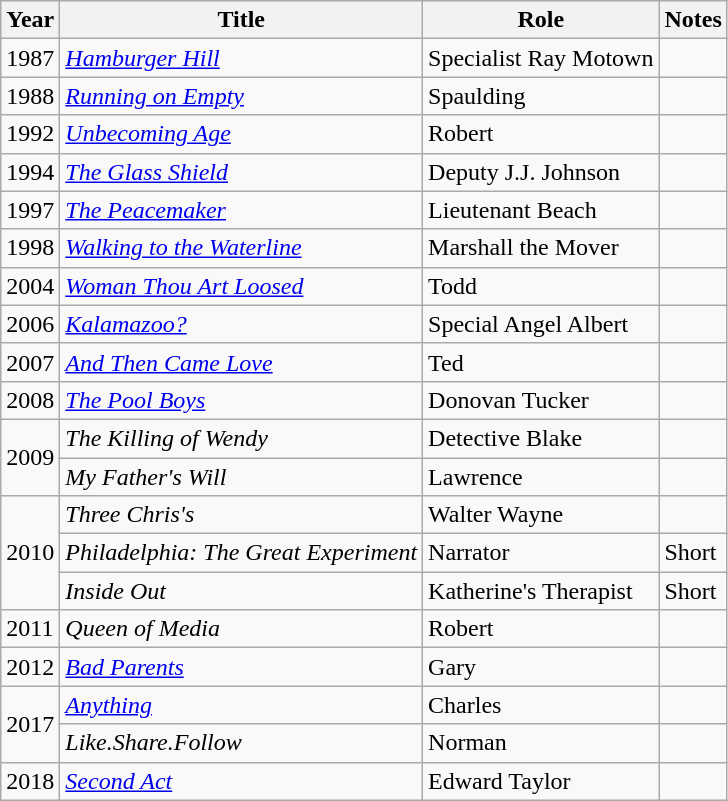<table class="wikitable sortable">
<tr>
<th>Year</th>
<th>Title</th>
<th>Role</th>
<th class="unsortable">Notes</th>
</tr>
<tr>
<td>1987</td>
<td><em><a href='#'>Hamburger Hill</a></em></td>
<td>Specialist  Ray Motown</td>
<td></td>
</tr>
<tr>
<td>1988</td>
<td><em><a href='#'>Running on Empty</a></em></td>
<td>Spaulding</td>
<td></td>
</tr>
<tr>
<td>1992</td>
<td><em><a href='#'>Unbecoming Age</a></em></td>
<td>Robert</td>
<td></td>
</tr>
<tr>
<td>1994</td>
<td><em><a href='#'>The Glass Shield</a></em></td>
<td>Deputy J.J. Johnson</td>
<td></td>
</tr>
<tr>
<td>1997</td>
<td><em><a href='#'>The Peacemaker</a></em></td>
<td>Lieutenant Beach</td>
<td></td>
</tr>
<tr>
<td>1998</td>
<td><em><a href='#'>Walking to the Waterline</a></em></td>
<td>Marshall the Mover</td>
<td></td>
</tr>
<tr>
<td>2004</td>
<td><em><a href='#'>Woman Thou Art Loosed</a></em></td>
<td>Todd</td>
<td></td>
</tr>
<tr>
<td>2006</td>
<td><em><a href='#'>Kalamazoo?</a></em></td>
<td>Special Angel Albert</td>
<td></td>
</tr>
<tr>
<td>2007</td>
<td><em><a href='#'>And Then Came Love</a></em></td>
<td>Ted</td>
<td></td>
</tr>
<tr>
<td>2008</td>
<td><em><a href='#'>The Pool Boys</a></em></td>
<td>Donovan Tucker</td>
<td></td>
</tr>
<tr>
<td rowspan=2>2009</td>
<td><em>The Killing of Wendy</em></td>
<td>Detective Blake</td>
<td></td>
</tr>
<tr>
<td><em>My Father's Will</em></td>
<td>Lawrence</td>
<td></td>
</tr>
<tr>
<td rowspan=3>2010</td>
<td><em>Three Chris's</em></td>
<td>Walter Wayne</td>
<td></td>
</tr>
<tr>
<td><em>Philadelphia: The Great Experiment</em></td>
<td>Narrator</td>
<td>Short</td>
</tr>
<tr>
<td><em>Inside Out</em></td>
<td>Katherine's Therapist</td>
<td>Short</td>
</tr>
<tr>
<td>2011</td>
<td><em>Queen of Media</em></td>
<td>Robert</td>
<td></td>
</tr>
<tr>
<td>2012</td>
<td><em><a href='#'>Bad Parents</a></em></td>
<td>Gary</td>
<td></td>
</tr>
<tr>
<td rowspan=2>2017</td>
<td><em><a href='#'>Anything</a></em></td>
<td>Charles</td>
<td></td>
</tr>
<tr>
<td><em>Like.Share.Follow</em></td>
<td>Norman</td>
<td></td>
</tr>
<tr>
<td>2018</td>
<td><em><a href='#'>Second Act</a></em></td>
<td>Edward Taylor</td>
<td></td>
</tr>
</table>
